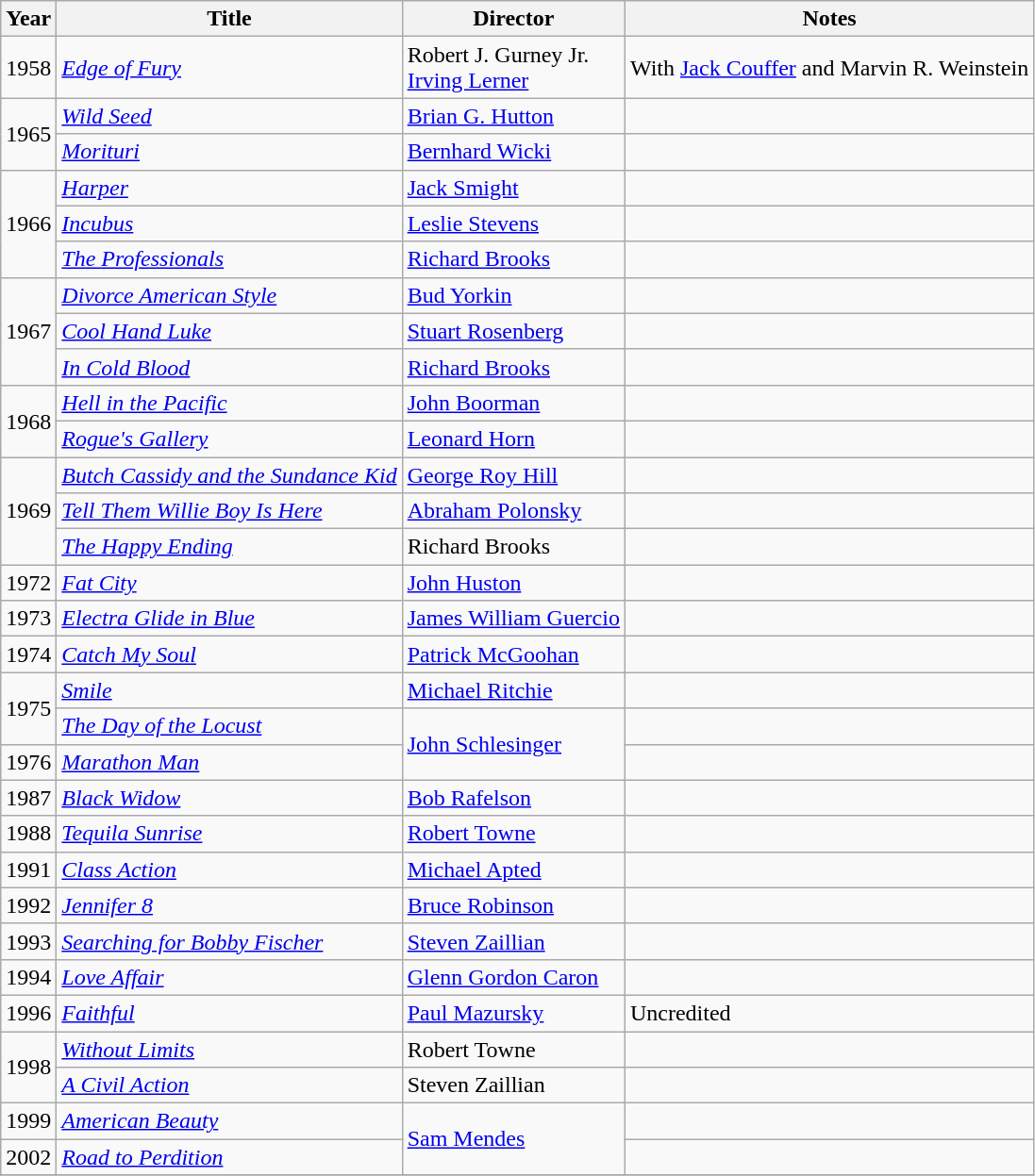<table class="wikitable">
<tr>
<th>Year</th>
<th>Title</th>
<th>Director</th>
<th>Notes</th>
</tr>
<tr>
<td>1958</td>
<td><em><a href='#'>Edge of Fury</a></em></td>
<td>Robert J. Gurney Jr.<br><a href='#'>Irving Lerner</a></td>
<td>With <a href='#'>Jack Couffer</a> and Marvin R. Weinstein</td>
</tr>
<tr>
<td rowspan=2>1965</td>
<td><em><a href='#'>Wild Seed</a></em></td>
<td><a href='#'>Brian G. Hutton</a></td>
<td></td>
</tr>
<tr>
<td><em><a href='#'>Morituri</a></em></td>
<td><a href='#'>Bernhard Wicki</a></td>
<td></td>
</tr>
<tr>
<td rowspan=3>1966</td>
<td><em><a href='#'>Harper</a></em></td>
<td><a href='#'>Jack Smight</a></td>
<td></td>
</tr>
<tr>
<td><em><a href='#'>Incubus</a></em></td>
<td><a href='#'>Leslie Stevens</a></td>
<td></td>
</tr>
<tr>
<td><em><a href='#'>The Professionals</a></em></td>
<td><a href='#'>Richard Brooks</a></td>
<td></td>
</tr>
<tr>
<td rowspan=3>1967</td>
<td><em><a href='#'>Divorce American Style</a></em></td>
<td><a href='#'>Bud Yorkin</a></td>
<td></td>
</tr>
<tr>
<td><em><a href='#'>Cool Hand Luke</a></em></td>
<td><a href='#'>Stuart Rosenberg</a></td>
<td></td>
</tr>
<tr>
<td><em><a href='#'>In Cold Blood</a></em></td>
<td><a href='#'>Richard Brooks</a></td>
<td></td>
</tr>
<tr>
<td rowspan=2>1968</td>
<td><em><a href='#'>Hell in the Pacific</a></em></td>
<td><a href='#'>John Boorman</a></td>
<td></td>
</tr>
<tr>
<td><em><a href='#'>Rogue's Gallery</a></em></td>
<td><a href='#'>Leonard Horn</a></td>
<td></td>
</tr>
<tr>
<td rowspan=3>1969</td>
<td><em><a href='#'>Butch Cassidy and the Sundance Kid</a></em></td>
<td><a href='#'>George Roy Hill</a></td>
<td></td>
</tr>
<tr>
<td><em><a href='#'>Tell Them Willie Boy Is Here</a></em></td>
<td><a href='#'>Abraham Polonsky</a></td>
<td></td>
</tr>
<tr>
<td><em><a href='#'>The Happy Ending</a></em></td>
<td>Richard Brooks</td>
<td></td>
</tr>
<tr>
<td>1972</td>
<td><em><a href='#'>Fat City</a></em></td>
<td><a href='#'>John Huston</a></td>
<td></td>
</tr>
<tr>
<td>1973</td>
<td><em><a href='#'>Electra Glide in Blue</a></em></td>
<td><a href='#'>James William Guercio</a></td>
<td></td>
</tr>
<tr>
<td>1974</td>
<td><em><a href='#'>Catch My Soul</a></em></td>
<td><a href='#'>Patrick McGoohan</a></td>
<td></td>
</tr>
<tr>
<td rowspan=2>1975</td>
<td><em><a href='#'>Smile</a></em></td>
<td><a href='#'>Michael Ritchie</a></td>
<td></td>
</tr>
<tr>
<td><em><a href='#'>The Day of the Locust</a></em></td>
<td rowspan=2><a href='#'>John Schlesinger</a></td>
<td></td>
</tr>
<tr>
<td>1976</td>
<td><em><a href='#'>Marathon Man</a></em></td>
<td></td>
</tr>
<tr>
<td>1987</td>
<td><em><a href='#'>Black Widow</a></em></td>
<td><a href='#'>Bob Rafelson</a></td>
<td></td>
</tr>
<tr>
<td>1988</td>
<td><em><a href='#'>Tequila Sunrise</a></em></td>
<td><a href='#'>Robert Towne</a></td>
<td></td>
</tr>
<tr>
<td>1991</td>
<td><em><a href='#'>Class Action</a></em></td>
<td><a href='#'>Michael Apted</a></td>
<td></td>
</tr>
<tr>
<td>1992</td>
<td><em><a href='#'>Jennifer 8</a></em></td>
<td><a href='#'>Bruce Robinson</a></td>
<td></td>
</tr>
<tr>
<td>1993</td>
<td><em><a href='#'>Searching for Bobby Fischer</a></em></td>
<td><a href='#'>Steven Zaillian</a></td>
<td></td>
</tr>
<tr>
<td>1994</td>
<td><em><a href='#'>Love Affair</a></em></td>
<td><a href='#'>Glenn Gordon Caron</a></td>
<td></td>
</tr>
<tr>
<td>1996</td>
<td><em><a href='#'>Faithful</a></em></td>
<td><a href='#'>Paul Mazursky</a></td>
<td>Uncredited</td>
</tr>
<tr>
<td rowspan=2>1998</td>
<td><em><a href='#'>Without Limits</a></em></td>
<td>Robert Towne</td>
<td></td>
</tr>
<tr>
<td><em><a href='#'>A Civil Action</a></em></td>
<td>Steven Zaillian</td>
<td></td>
</tr>
<tr>
<td>1999</td>
<td><em><a href='#'>American Beauty</a></em></td>
<td rowspan=2><a href='#'>Sam Mendes</a></td>
<td></td>
</tr>
<tr>
<td>2002</td>
<td><em><a href='#'>Road to Perdition</a></em></td>
<td></td>
</tr>
<tr>
</tr>
</table>
